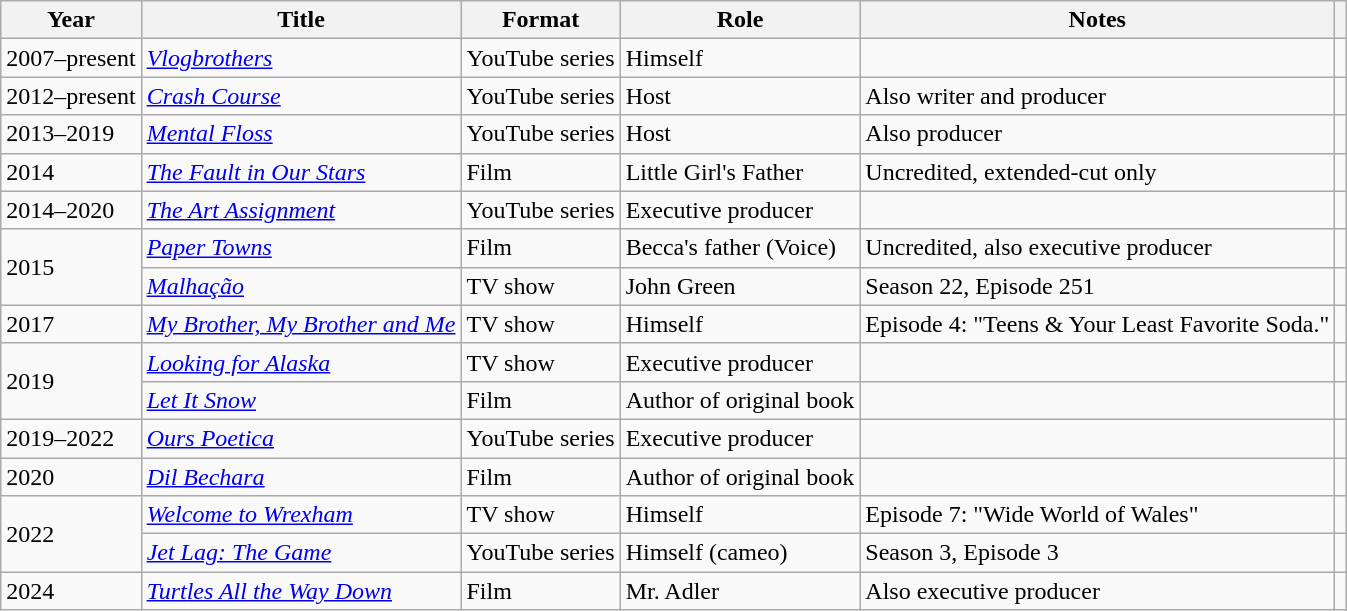<table class="wikitable sortable plainrowheaders">
<tr>
<th scope="col">Year</th>
<th scope="col">Title</th>
<th scope="col">Format</th>
<th scope="col">Role</th>
<th scope="col" class="unsortable">Notes</th>
<th scope="col" class="unsortable"></th>
</tr>
<tr>
<td>2007–present</td>
<td><em><a href='#'>Vlogbrothers</a></em></td>
<td>YouTube series</td>
<td>Himself</td>
<td></td>
<td></td>
</tr>
<tr>
<td>2012–present</td>
<td><em><a href='#'>Crash Course</a></em></td>
<td>YouTube series</td>
<td>Host</td>
<td>Also writer and producer</td>
<td></td>
</tr>
<tr>
<td>2013–2019</td>
<td><em><a href='#'>Mental Floss</a></em></td>
<td>YouTube series</td>
<td>Host</td>
<td>Also producer</td>
<td></td>
</tr>
<tr>
<td>2014</td>
<td><em><a href='#'>The Fault in Our Stars</a></em></td>
<td>Film</td>
<td>Little Girl's Father</td>
<td>Uncredited, extended-cut only</td>
<td></td>
</tr>
<tr>
<td>2014–2020</td>
<td><em><a href='#'>The Art Assignment</a></em></td>
<td>YouTube series</td>
<td>Executive producer</td>
<td></td>
<td></td>
</tr>
<tr>
<td rowspan="2">2015</td>
<td><em><a href='#'>Paper Towns</a></em></td>
<td>Film</td>
<td>Becca's father (Voice)</td>
<td>Uncredited, also executive producer</td>
<td></td>
</tr>
<tr>
<td><em><a href='#'>Malhação</a></em></td>
<td>TV show</td>
<td>John Green</td>
<td>Season 22, Episode 251</td>
<td></td>
</tr>
<tr>
<td>2017</td>
<td><em><a href='#'>My Brother, My Brother and Me</a></em></td>
<td>TV show</td>
<td>Himself</td>
<td>Episode 4: "Teens & Your Least Favorite Soda."</td>
<td></td>
</tr>
<tr>
<td rowspan="2">2019</td>
<td><em><a href='#'>Looking for Alaska</a></em></td>
<td>TV show</td>
<td>Executive producer</td>
<td></td>
<td></td>
</tr>
<tr>
<td><em><a href='#'>Let It Snow</a></em></td>
<td>Film</td>
<td>Author of original book</td>
<td></td>
<td></td>
</tr>
<tr>
<td>2019–2022</td>
<td><em><a href='#'>Ours Poetica</a></em></td>
<td>YouTube series</td>
<td>Executive producer</td>
<td></td>
<td></td>
</tr>
<tr>
<td>2020</td>
<td><em><a href='#'>Dil Bechara</a></em></td>
<td>Film</td>
<td>Author of original book</td>
<td></td>
<td></td>
</tr>
<tr>
<td rowspan="2">2022</td>
<td><em><a href='#'>Welcome to Wrexham</a></em></td>
<td>TV show</td>
<td>Himself</td>
<td>Episode 7: "Wide World of Wales"</td>
<td></td>
</tr>
<tr>
<td><em><a href='#'>Jet Lag: The Game</a></em></td>
<td>YouTube series</td>
<td>Himself (cameo)</td>
<td>Season 3, Episode 3</td>
<td></td>
</tr>
<tr>
<td>2024</td>
<td><em><a href='#'>Turtles All the Way Down</a></em></td>
<td>Film</td>
<td>Mr. Adler</td>
<td>Also executive producer</td>
<td></td>
</tr>
</table>
